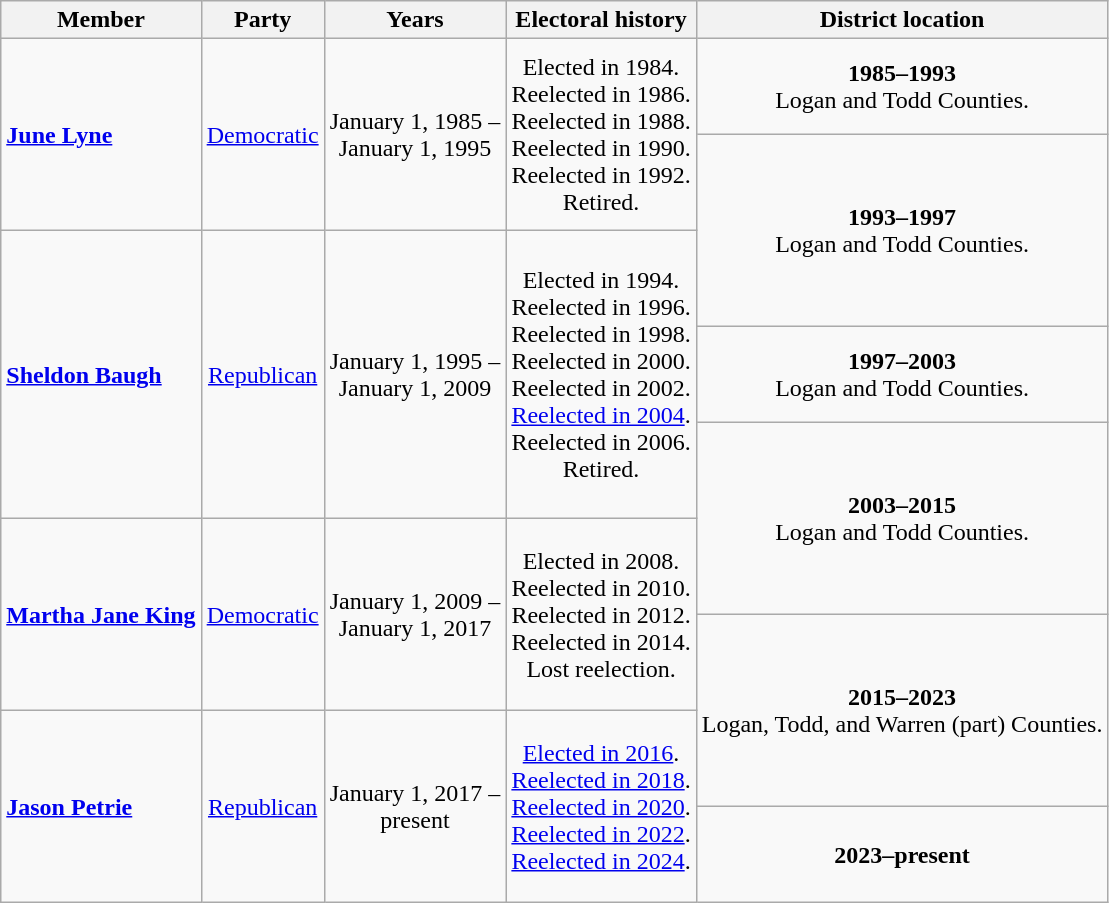<table class=wikitable style="text-align:center">
<tr>
<th>Member</th>
<th>Party</th>
<th>Years</th>
<th>Electoral history</th>
<th>District location</th>
</tr>
<tr style="height:4em">
<td rowspan=2 align=left><strong><a href='#'>June Lyne</a></strong><br></td>
<td rowspan=2 ><a href='#'>Democratic</a></td>
<td rowspan=2 nowrap>January 1, 1985 –<br>January 1, 1995</td>
<td rowspan=2>Elected in 1984.<br>Reelected in 1986.<br>Reelected in 1988.<br>Reelected in 1990.<br>Reelected in 1992.<br>Retired.</td>
<td><strong>1985–1993</strong><br>Logan and Todd Counties.</td>
</tr>
<tr style="height:4em">
<td rowspan=2><strong>1993–1997</strong><br>Logan and Todd Counties.</td>
</tr>
<tr style="height:4em">
<td rowspan=3 align=left><strong><a href='#'>Sheldon Baugh</a></strong><br></td>
<td rowspan=3 ><a href='#'>Republican</a></td>
<td rowspan=3 nowrap>January 1, 1995 –<br>January 1, 2009</td>
<td rowspan=3>Elected in 1994.<br>Reelected in 1996.<br>Reelected in 1998.<br>Reelected in 2000.<br>Reelected in 2002.<br><a href='#'>Reelected in 2004</a>.<br>Reelected in 2006.<br>Retired.</td>
</tr>
<tr style="height:4em">
<td><strong>1997–2003</strong><br>Logan and Todd Counties.</td>
</tr>
<tr style="height:4em">
<td rowspan=2><strong>2003–2015</strong><br>Logan and Todd Counties.</td>
</tr>
<tr style="height:4em">
<td rowspan=2 align=left><strong><a href='#'>Martha Jane King</a></strong><br></td>
<td rowspan=2 ><a href='#'>Democratic</a></td>
<td rowspan=2 nowrap>January 1, 2009 –<br>January 1, 2017</td>
<td rowspan=2>Elected in 2008.<br>Reelected in 2010.<br>Reelected in 2012.<br>Reelected in 2014.<br>Lost reelection.</td>
</tr>
<tr style="height:4em">
<td rowspan=2><strong>2015–2023</strong><br>Logan, Todd, and Warren (part) Counties.</td>
</tr>
<tr style="height:4em">
<td rowspan=2 align=left><strong><a href='#'>Jason Petrie</a></strong><br></td>
<td rowspan=2 ><a href='#'>Republican</a></td>
<td rowspan=2 nowrap>January 1, 2017 –<br>present</td>
<td rowspan=2><a href='#'>Elected in 2016</a>.<br><a href='#'>Reelected in 2018</a>.<br><a href='#'>Reelected in 2020</a>.<br><a href='#'>Reelected in 2022</a>.<br><a href='#'>Reelected in 2024</a>.</td>
</tr>
<tr style="height:4em">
<td><strong>2023–present</strong><br></td>
</tr>
</table>
